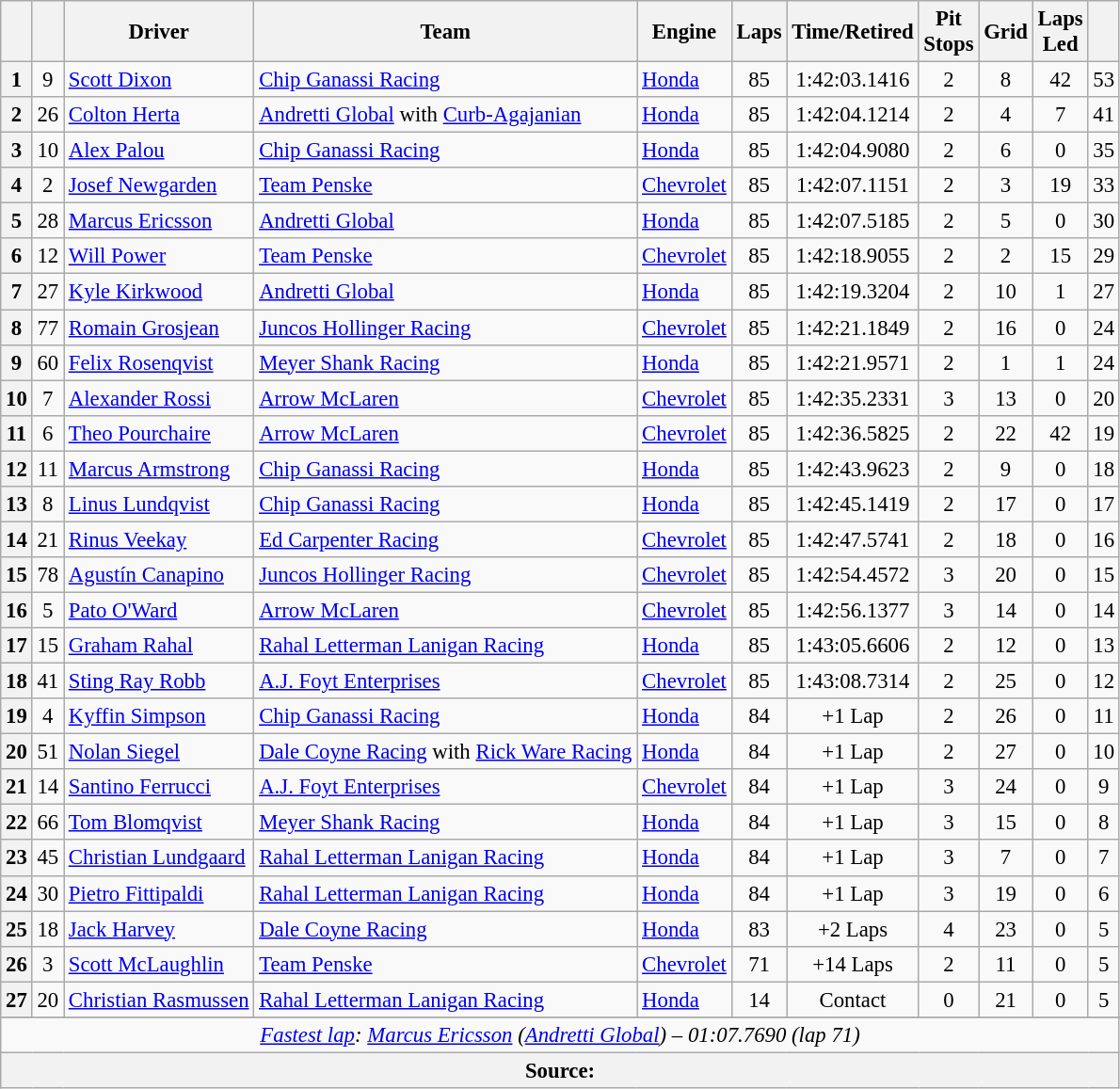<table class="wikitable sortable" style="font-size:95%;">
<tr>
<th scope="col"></th>
<th scope="col"></th>
<th scope="col">Driver</th>
<th scope="col">Team</th>
<th scope="col">Engine</th>
<th class="unsortable" scope="col">Laps</th>
<th class="unsortable" scope="col">Time/Retired</th>
<th scope="col">Pit<br>Stops</th>
<th scope="col">Grid</th>
<th scope="col">Laps<br>Led</th>
<th scope="col"></th>
</tr>
<tr>
<th>1</th>
<td align="center">9</td>
<td> <a href='#'>Scott Dixon</a> <strong></strong></td>
<td><a href='#'>Chip Ganassi Racing</a></td>
<td><a href='#'>Honda</a></td>
<td align="center">85</td>
<td align="center">1:42:03.1416</td>
<td align="center">2</td>
<td align="center">8</td>
<td align="center">42</td>
<td align="center">53</td>
</tr>
<tr>
<th>2</th>
<td align="center">26</td>
<td> <a href='#'>Colton Herta</a> <strong></strong></td>
<td><a href='#'>Andretti Global</a> with <a href='#'>Curb-Agajanian</a></td>
<td><a href='#'>Honda</a></td>
<td align="center">85</td>
<td align="center">1:42:04.1214</td>
<td align="center">2</td>
<td align="center">4</td>
<td align="center">7</td>
<td align="center">41</td>
</tr>
<tr>
<th>3</th>
<td align="center">10</td>
<td> <a href='#'>Alex Palou</a></td>
<td><a href='#'>Chip Ganassi Racing</a></td>
<td><a href='#'>Honda</a></td>
<td align="center">85</td>
<td align="center">1:42:04.9080</td>
<td align="center">2</td>
<td align="center">6</td>
<td align="center">0</td>
<td align="center">35</td>
</tr>
<tr>
<th>4</th>
<td align="center">2</td>
<td> <a href='#'>Josef Newgarden</a> <strong></strong></td>
<td><a href='#'>Team Penske</a></td>
<td><a href='#'>Chevrolet</a></td>
<td align="center">85</td>
<td align="center">1:42:07.1151</td>
<td align="center">2</td>
<td align="center">3</td>
<td align="center">19</td>
<td align="center">33</td>
</tr>
<tr>
<th>5</th>
<td align="center">28</td>
<td> <a href='#'>Marcus Ericsson</a></td>
<td><a href='#'>Andretti Global</a></td>
<td><a href='#'>Honda</a></td>
<td align="center">85</td>
<td align="center">1:42:07.5185</td>
<td align="center">2</td>
<td align="center">5</td>
<td align="center">0</td>
<td align="center">30</td>
</tr>
<tr>
<th>6</th>
<td align="center">12</td>
<td> <a href='#'>Will Power</a> <strong></strong></td>
<td><a href='#'>Team Penske</a></td>
<td><a href='#'>Chevrolet</a></td>
<td align="center">85</td>
<td align="center">1:42:18.9055</td>
<td align="center">2</td>
<td align="center">2</td>
<td align="center">15</td>
<td align="center">29</td>
</tr>
<tr>
<th>7</th>
<td align="center">27</td>
<td> <a href='#'>Kyle Kirkwood</a> <strong></strong></td>
<td><a href='#'>Andretti Global</a></td>
<td><a href='#'>Honda</a></td>
<td align="center">85</td>
<td align="center">1:42:19.3204</td>
<td align="center">2</td>
<td align="center">10</td>
<td align="center">1</td>
<td align="center">27</td>
</tr>
<tr>
<th>8</th>
<td align="center">77</td>
<td> <a href='#'>Romain Grosjean</a></td>
<td><a href='#'>Juncos Hollinger Racing</a></td>
<td><a href='#'>Chevrolet</a></td>
<td align="center">85</td>
<td align="center">1:42:21.1849</td>
<td align="center">2</td>
<td align="center">16</td>
<td align="center">0</td>
<td align="center">24</td>
</tr>
<tr>
<th>9</th>
<td align="center">60</td>
<td> <a href='#'>Felix Rosenqvist</a></td>
<td><a href='#'>Meyer Shank Racing</a></td>
<td><a href='#'>Honda</a></td>
<td align="center">85</td>
<td align="center">1:42:21.9571</td>
<td align="center">2</td>
<td align="center">1</td>
<td align="center">1</td>
<td align="center">24</td>
</tr>
<tr>
<th>10</th>
<td align="center">7</td>
<td> <a href='#'>Alexander Rossi</a> <strong></strong></td>
<td><a href='#'>Arrow McLaren</a></td>
<td><a href='#'>Chevrolet</a></td>
<td align="center">85</td>
<td align="center">1:42:35.2331</td>
<td align="center">3</td>
<td align="center">13</td>
<td align="center">0</td>
<td align="center">20</td>
</tr>
<tr>
<th>11</th>
<td align="center">6</td>
<td> <a href='#'>Theo Pourchaire</a> <strong></strong></td>
<td><a href='#'>Arrow McLaren</a></td>
<td><a href='#'>Chevrolet</a></td>
<td align="center">85</td>
<td align="center">1:42:36.5825</td>
<td align="center">2</td>
<td align="center">22</td>
<td align="center">42</td>
<td align="center">19</td>
</tr>
<tr>
<th>12</th>
<td align="center">11</td>
<td> <a href='#'>Marcus Armstrong</a></td>
<td><a href='#'>Chip Ganassi Racing</a></td>
<td><a href='#'>Honda</a></td>
<td align="center">85</td>
<td align="center">1:42:43.9623</td>
<td align="center">2</td>
<td align="center">9</td>
<td align="center">0</td>
<td align="center">18</td>
</tr>
<tr>
<th>13</th>
<td align="center">8</td>
<td> <a href='#'>Linus Lundqvist</a> <strong></strong></td>
<td><a href='#'>Chip Ganassi Racing</a></td>
<td><a href='#'>Honda</a></td>
<td align="center">85</td>
<td align="center">1:42:45.1419</td>
<td align="center">2</td>
<td align="center">17</td>
<td align="center">0</td>
<td align="center">17</td>
</tr>
<tr>
<th>14</th>
<td align="center">21</td>
<td> <a href='#'>Rinus Veekay</a></td>
<td><a href='#'>Ed Carpenter Racing</a></td>
<td><a href='#'>Chevrolet</a></td>
<td align="center">85</td>
<td align="center">1:42:47.5741</td>
<td align="center">2</td>
<td align="center">18</td>
<td align="center">0</td>
<td align="center">16</td>
</tr>
<tr>
<th>15</th>
<td align="center">78</td>
<td> <a href='#'>Agustín Canapino</a></td>
<td><a href='#'>Juncos Hollinger Racing</a></td>
<td><a href='#'>Chevrolet</a></td>
<td align="center">85</td>
<td align="center">1:42:54.4572</td>
<td align="center">3</td>
<td align="center">20</td>
<td align="center">0</td>
<td align="center">15</td>
</tr>
<tr>
<th>16</th>
<td align="center">5</td>
<td> <a href='#'>Pato O'Ward</a></td>
<td><a href='#'>Arrow McLaren</a></td>
<td><a href='#'>Chevrolet</a></td>
<td align="center">85</td>
<td align="center">1:42:56.1377</td>
<td align="center">3</td>
<td align="center">14</td>
<td align="center">0</td>
<td align="center">14</td>
</tr>
<tr>
<th>17</th>
<td align="center">15</td>
<td> <a href='#'>Graham Rahal</a></td>
<td><a href='#'>Rahal Letterman Lanigan Racing</a></td>
<td><a href='#'>Honda</a></td>
<td align="center">85</td>
<td align="center">1:43:05.6606</td>
<td align="center">2</td>
<td align="center">12</td>
<td align="center">0</td>
<td align="center">13</td>
</tr>
<tr>
<th>18</th>
<td align="center">41</td>
<td> <a href='#'>Sting Ray Robb</a></td>
<td><a href='#'>A.J. Foyt Enterprises</a></td>
<td><a href='#'>Chevrolet</a></td>
<td align="center">85</td>
<td align="center">1:43:08.7314</td>
<td align="center">2</td>
<td align="center">25</td>
<td align="center">0</td>
<td align="center">12</td>
</tr>
<tr>
<th>19</th>
<td align="center">4</td>
<td> <a href='#'>Kyffin Simpson</a> <strong></strong></td>
<td><a href='#'>Chip Ganassi Racing</a></td>
<td><a href='#'>Honda</a></td>
<td align="center">84</td>
<td align="center">+1 Lap</td>
<td align="center">2</td>
<td align="center">26</td>
<td align="center">0</td>
<td align="center">11</td>
</tr>
<tr>
<th>20</th>
<td align="center">51</td>
<td> <a href='#'>Nolan Siegel</a> <strong></strong></td>
<td><a href='#'>Dale Coyne Racing</a> with <a href='#'>Rick Ware Racing</a></td>
<td><a href='#'>Honda</a></td>
<td align="center">84</td>
<td align="center">+1 Lap</td>
<td align="center">2</td>
<td align="center">27</td>
<td align="center">0</td>
<td align="center">10</td>
</tr>
<tr>
<th>21</th>
<td align="center">14</td>
<td> <a href='#'>Santino Ferrucci</a></td>
<td><a href='#'>A.J. Foyt Enterprises</a></td>
<td><a href='#'>Chevrolet</a></td>
<td align="center">84</td>
<td align="center">+1 Lap</td>
<td align="center">3</td>
<td align="center">24</td>
<td align="center">0</td>
<td align="center">9</td>
</tr>
<tr>
<th>22</th>
<td align="center">66</td>
<td> <a href='#'>Tom Blomqvist</a> <strong></strong></td>
<td><a href='#'>Meyer Shank Racing</a></td>
<td><a href='#'>Honda</a></td>
<td align="center">84</td>
<td align="center">+1 Lap</td>
<td align="center">3</td>
<td align="center">15</td>
<td align="center">0</td>
<td align="center">8</td>
</tr>
<tr>
<th>23</th>
<td align="center">45</td>
<td> <a href='#'>Christian Lundgaard</a></td>
<td><a href='#'>Rahal Letterman Lanigan Racing</a></td>
<td><a href='#'>Honda</a></td>
<td align="center">84</td>
<td align="center">+1 Lap</td>
<td align="center">3</td>
<td align="center">7</td>
<td align="center">0</td>
<td align="center">7</td>
</tr>
<tr>
<th>24</th>
<td align="center">30</td>
<td> <a href='#'>Pietro Fittipaldi</a></td>
<td><a href='#'>Rahal Letterman Lanigan Racing</a></td>
<td><a href='#'>Honda</a></td>
<td align="center">84</td>
<td align="center">+1 Lap</td>
<td align="center">3</td>
<td align="center">19</td>
<td align="center">0</td>
<td align="center">6</td>
</tr>
<tr>
<th>25</th>
<td align="center">18</td>
<td> <a href='#'>Jack Harvey</a></td>
<td><a href='#'>Dale Coyne Racing</a></td>
<td><a href='#'>Honda</a></td>
<td align="center">83</td>
<td align="center">+2 Laps</td>
<td align="center">4</td>
<td align="center">23</td>
<td align="center">0</td>
<td align="center">5</td>
</tr>
<tr>
<th>26</th>
<td align="center">3</td>
<td> <a href='#'>Scott McLaughlin</a></td>
<td><a href='#'>Team Penske</a></td>
<td><a href='#'>Chevrolet</a></td>
<td align="center">71</td>
<td align="center">+14 Laps</td>
<td align="center">2</td>
<td align="center">11</td>
<td align="center">0</td>
<td align="center">5</td>
</tr>
<tr>
<th>27</th>
<td align="center">20</td>
<td> <a href='#'>Christian Rasmussen</a> <strong></strong></td>
<td><a href='#'>Rahal Letterman Lanigan Racing</a></td>
<td><a href='#'>Honda</a></td>
<td align="center">14</td>
<td align="center">Contact</td>
<td align="center">0</td>
<td align="center">21</td>
<td align="center">0</td>
<td align="center">5</td>
</tr>
<tr>
</tr>
<tr class="sortbottom">
<td colspan=11 style="text-align:center"><em><a href='#'>Fastest lap</a>:  <a href='#'>Marcus Ericsson</a> (<a href='#'>Andretti Global</a>) – 01:07.7690 (lap 71)</em></td>
</tr>
<tr class="sortbottom">
<th colspan=11>Source:</th>
</tr>
</table>
